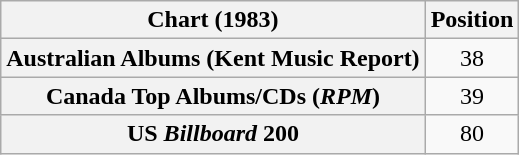<table class="wikitable sortable plainrowheaders" style="text-align:center">
<tr>
<th scope="col">Chart (1983)</th>
<th scope="col">Position</th>
</tr>
<tr>
<th scope="row">Australian Albums (Kent Music Report)</th>
<td>38</td>
</tr>
<tr>
<th scope="row">Canada Top Albums/CDs (<em>RPM</em>)</th>
<td>39</td>
</tr>
<tr>
<th scope="row">US <em>Billboard</em> 200</th>
<td>80</td>
</tr>
</table>
